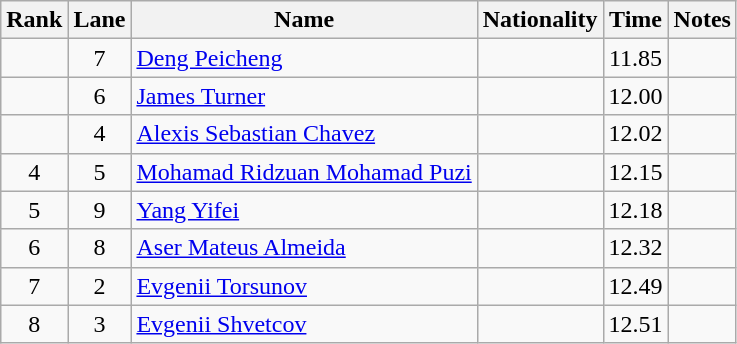<table class="wikitable sortable" style="text-align:center">
<tr>
<th>Rank</th>
<th>Lane</th>
<th>Name</th>
<th>Nationality</th>
<th>Time</th>
<th>Notes</th>
</tr>
<tr>
<td></td>
<td>7</td>
<td align="left"><a href='#'>Deng Peicheng</a></td>
<td align="left"></td>
<td>11.85</td>
<td></td>
</tr>
<tr>
<td></td>
<td>6</td>
<td align="left"><a href='#'>James Turner</a></td>
<td align="left"></td>
<td>12.00</td>
<td></td>
</tr>
<tr>
<td></td>
<td>4</td>
<td align="left"><a href='#'>Alexis Sebastian Chavez</a></td>
<td align="left"></td>
<td>12.02</td>
<td></td>
</tr>
<tr>
<td>4</td>
<td>5</td>
<td align="left"><a href='#'>Mohamad Ridzuan Mohamad Puzi</a></td>
<td align="left"></td>
<td>12.15</td>
<td></td>
</tr>
<tr>
<td>5</td>
<td>9</td>
<td align="left"><a href='#'>Yang Yifei</a></td>
<td align="left"></td>
<td>12.18</td>
<td></td>
</tr>
<tr>
<td>6</td>
<td>8</td>
<td align="left"><a href='#'>Aser Mateus Almeida</a></td>
<td align="left"></td>
<td>12.32</td>
<td></td>
</tr>
<tr>
<td>7</td>
<td>2</td>
<td align="left"><a href='#'>Evgenii Torsunov</a></td>
<td align="left"></td>
<td>12.49</td>
<td></td>
</tr>
<tr>
<td>8</td>
<td>3</td>
<td align="left"><a href='#'>Evgenii Shvetcov</a></td>
<td align="left"></td>
<td>12.51</td>
<td></td>
</tr>
</table>
